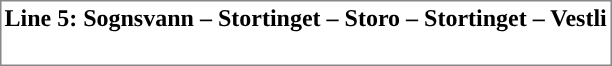<table cellspacing=1 style="border:1px solid #888888;">
<tr>
<th align="center" style="background:#">Line 5: Sognsvann – Stortinget – Storo – Stortinget – Vestli</th>
</tr>
<tr>
<td align="center" style="font-size: 90%;"><br></td>
</tr>
</table>
